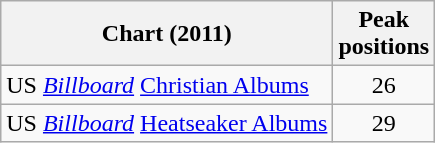<table class="wikitable">
<tr>
<th>Chart (2011)</th>
<th>Peak<br>positions</th>
</tr>
<tr>
<td>US <em><a href='#'>Billboard</a></em> <a href='#'>Christian Albums</a></td>
<td align="center">26</td>
</tr>
<tr>
<td>US <em><a href='#'>Billboard</a></em> <a href='#'>Heatseaker Albums</a></td>
<td align="center">29</td>
</tr>
</table>
